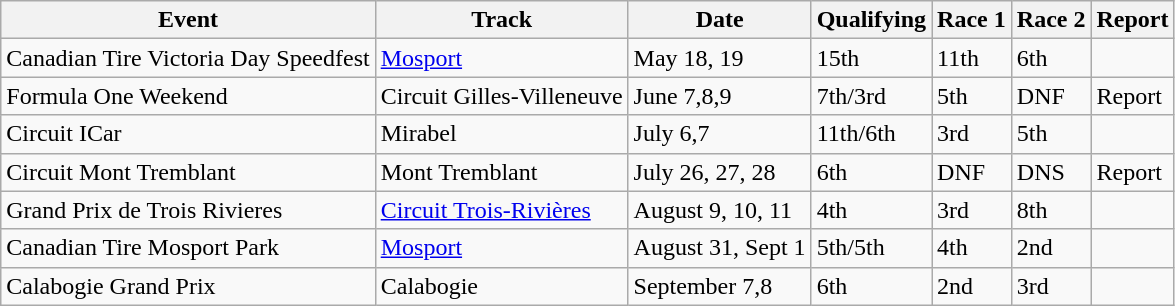<table class="wikitable">
<tr>
<th>Event</th>
<th>Track</th>
<th>Date</th>
<th>Qualifying</th>
<th>Race 1</th>
<th>Race 2</th>
<th>Report</th>
</tr>
<tr>
<td>Canadian Tire Victoria Day Speedfest</td>
<td><a href='#'>Mosport</a></td>
<td>May 18, 19</td>
<td>15th</td>
<td>11th</td>
<td>6th</td>
<td></td>
</tr>
<tr>
<td>Formula One Weekend</td>
<td>Circuit Gilles-Villeneuve</td>
<td>June 7,8,9</td>
<td>7th/3rd</td>
<td>5th</td>
<td>DNF</td>
<td>Report</td>
</tr>
<tr>
<td>Circuit ICar</td>
<td>Mirabel</td>
<td>July 6,7</td>
<td>11th/6th</td>
<td>3rd</td>
<td>5th</td>
<td></td>
</tr>
<tr>
<td>Circuit Mont Tremblant</td>
<td>Mont Tremblant</td>
<td>July 26, 27, 28</td>
<td>6th</td>
<td>DNF</td>
<td>DNS</td>
<td>Report</td>
</tr>
<tr>
<td>Grand Prix de Trois Rivieres</td>
<td><a href='#'>Circuit Trois-Rivières</a></td>
<td>August 9, 10, 11</td>
<td>4th</td>
<td>3rd</td>
<td>8th</td>
<td></td>
</tr>
<tr>
<td>Canadian Tire Mosport Park</td>
<td><a href='#'>Mosport</a></td>
<td>August 31, Sept 1</td>
<td>5th/5th</td>
<td>4th</td>
<td>2nd</td>
<td></td>
</tr>
<tr>
<td>Calabogie Grand Prix</td>
<td>Calabogie</td>
<td>September 7,8</td>
<td>6th</td>
<td>2nd</td>
<td>3rd</td>
<td></td>
</tr>
</table>
